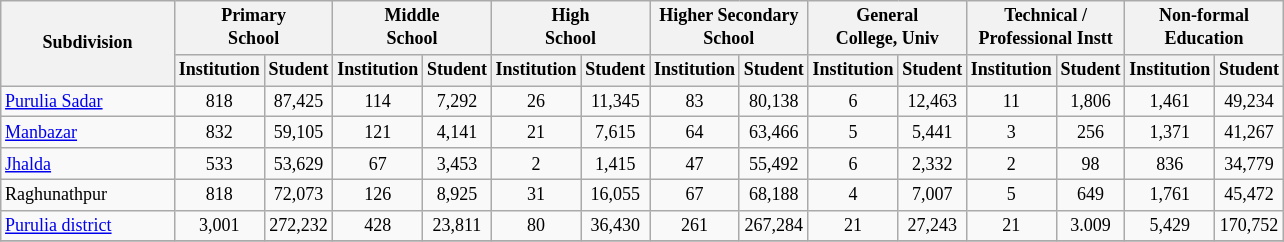<table class="wikitable" style="text-align:center;font-size: 9pt">
<tr>
<th width="110" rowspan="2">Subdivision</th>
<th colspan="2">Primary<br>School</th>
<th colspan="2">Middle<br>School</th>
<th colspan="2">High<br>School</th>
<th colspan="2">Higher Secondary<br>School</th>
<th colspan="2">General<br>College, Univ</th>
<th colspan="2">Technical /<br>Professional Instt</th>
<th colspan="2">Non-formal<br>Education</th>
</tr>
<tr>
<th width="30">Institution</th>
<th width="30">Student</th>
<th width="30">Institution</th>
<th width="30">Student</th>
<th width="30">Institution</th>
<th width="30">Student</th>
<th width="30">Institution</th>
<th width="30">Student</th>
<th width="30">Institution</th>
<th width="30">Student</th>
<th width="30">Institution</th>
<th width="30">Student</th>
<th width="30">Institution</th>
<th width="30">Student<br></th>
</tr>
<tr>
<td align=left><a href='#'>Purulia Sadar</a></td>
<td align="center">818</td>
<td align="center">87,425</td>
<td align="center">114</td>
<td align="center">7,292</td>
<td align="center">26</td>
<td align="center">11,345</td>
<td align="center">83</td>
<td align="center">80,138</td>
<td align="center">6</td>
<td align="center">12,463</td>
<td align="center">11</td>
<td align="center">1,806</td>
<td align="center">1,461</td>
<td align="center">49,234</td>
</tr>
<tr>
<td align=left><a href='#'>Manbazar</a></td>
<td align="center">832</td>
<td align="center">59,105</td>
<td align="center">121</td>
<td align="center">4,141</td>
<td align="center">21</td>
<td align="center">7,615</td>
<td align="center">64</td>
<td align="center">63,466</td>
<td align="center">5</td>
<td align="center">5,441</td>
<td align="center">3</td>
<td align="center">256</td>
<td align="center">1,371</td>
<td align="center">41,267</td>
</tr>
<tr>
<td align=left><a href='#'>Jhalda</a></td>
<td align="center">533</td>
<td align="center">53,629</td>
<td align="center">67</td>
<td align="center">3,453</td>
<td align="center">2</td>
<td align="center">1,415</td>
<td align="center">47</td>
<td align="center">55,492</td>
<td align="center">6</td>
<td align="center">2,332</td>
<td align="center">2</td>
<td align="center">98</td>
<td align="center">836</td>
<td align="center">34,779</td>
</tr>
<tr>
<td align=left>Raghunathpur</td>
<td align="center">818</td>
<td align="center">72,073</td>
<td align="center">126</td>
<td align="center">8,925</td>
<td align="center">31</td>
<td align="center">16,055</td>
<td align="center">67</td>
<td align="center">68,188</td>
<td align="center">4</td>
<td align="center">7,007</td>
<td align="center">5</td>
<td align="center">649</td>
<td align="center">1,761</td>
<td align="center">45,472</td>
</tr>
<tr>
<td align=left><a href='#'>Purulia district</a></td>
<td align="center">3,001</td>
<td align="center">272,232</td>
<td align="center">428</td>
<td align="center">23,811</td>
<td align="center">80</td>
<td align="center">36,430</td>
<td align="center">261</td>
<td align="center">267,284</td>
<td align="center">21</td>
<td align="center">27,243</td>
<td align="center">21</td>
<td align="center">3.009</td>
<td align="center">5,429</td>
<td align="center">170,752</td>
</tr>
<tr>
</tr>
</table>
